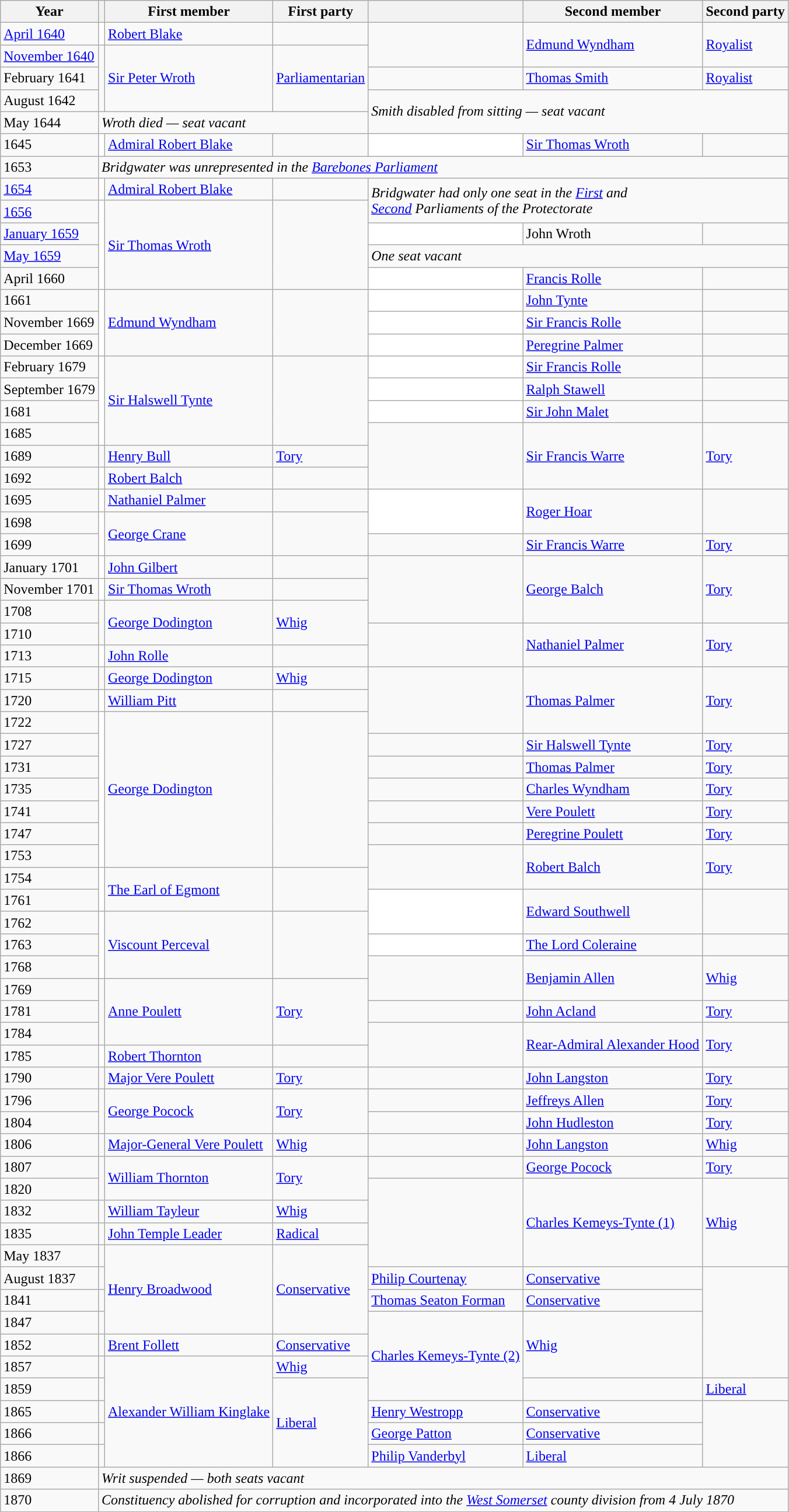<table class="wikitable">
<tr>
<th>Year</th>
<th></th>
<th>First member</th>
<th>First party</th>
<th></th>
<th>Second member</th>
<th>Second party</th>
</tr>
<tr>
<td><a href='#'>April 1640</a></td>
<td style="color:inherit;background-color: white"></td>
<td><a href='#'>Robert Blake</a></td>
<td></td>
<td rowspan="2" style="color:inherit;background-color: "></td>
<td rowspan="2"><a href='#'>Edmund Wyndham</a></td>
<td rowspan="2"><a href='#'>Royalist</a></td>
</tr>
<tr>
<td><a href='#'>November 1640</a></td>
<td rowspan="3" style="color:inherit;background-color: "></td>
<td rowspan="3"><a href='#'>Sir Peter Wroth</a></td>
<td rowspan="3"><a href='#'>Parliamentarian</a></td>
</tr>
<tr>
<td>February 1641</td>
<td style="color:inherit;background-color: "></td>
<td><a href='#'>Thomas Smith</a></td>
<td><a href='#'>Royalist</a></td>
</tr>
<tr>
<td>August 1642</td>
<td rowspan="2" colspan="3"><em>Smith disabled from sitting — seat vacant</em></td>
</tr>
<tr>
<td>May 1644</td>
<td colspan="3"><em>Wroth died — seat vacant</em></td>
</tr>
<tr>
<td>1645</td>
<td style="color:inherit;background-color: white"></td>
<td><a href='#'>Admiral Robert Blake</a></td>
<td></td>
<td style="color:inherit;background-color: white"></td>
<td><a href='#'>Sir Thomas Wroth</a></td>
<td></td>
</tr>
<tr>
<td>1653</td>
<td colspan="6"><em>Bridgwater was unrepresented in the <a href='#'>Barebones Parliament</a></em></td>
</tr>
<tr>
<td><a href='#'>1654</a></td>
<td style="color:inherit;background-color: white"></td>
<td><a href='#'>Admiral Robert Blake</a></td>
<td></td>
<td rowspan="2" colspan="3"><em>Bridgwater had only one seat in the <a href='#'>First</a>  and <br><a href='#'>Second</a> Parliaments of the Protectorate</em></td>
</tr>
<tr>
<td><a href='#'>1656</a></td>
<td rowspan="4" style="color:inherit;background-color: white"></td>
<td rowspan="4"><a href='#'>Sir Thomas Wroth</a></td>
<td rowspan="4"></td>
</tr>
<tr>
<td><a href='#'>January 1659</a></td>
<td style="color:inherit;background-color: white"></td>
<td>John Wroth</td>
<td></td>
</tr>
<tr>
<td><a href='#'>May 1659</a></td>
<td colspan="3"><em>One seat vacant</em></td>
</tr>
<tr>
<td>April 1660</td>
<td style="color:inherit;background-color: white"></td>
<td><a href='#'>Francis Rolle</a></td>
<td></td>
</tr>
<tr>
<td>1661</td>
<td rowspan="3" style="color:inherit;background-color: white"></td>
<td rowspan="3"><a href='#'>Edmund Wyndham</a></td>
<td rowspan="3"></td>
<td style="color:inherit;background-color: white"></td>
<td><a href='#'>John Tynte</a></td>
<td></td>
</tr>
<tr>
<td>November 1669</td>
<td style="color:inherit;background-color: white"></td>
<td><a href='#'>Sir Francis Rolle</a></td>
<td></td>
</tr>
<tr>
<td>December 1669</td>
<td style="color:inherit;background-color: white"></td>
<td><a href='#'>Peregrine Palmer</a></td>
<td></td>
</tr>
<tr>
<td>February 1679</td>
<td rowspan="4" style="color:inherit;background-color: white"></td>
<td rowspan="4"><a href='#'>Sir Halswell Tynte</a></td>
<td rowspan="4"></td>
<td style="color:inherit;background-color: white"></td>
<td><a href='#'>Sir Francis Rolle</a></td>
<td></td>
</tr>
<tr>
<td>September 1679</td>
<td style="color:inherit;background-color: white"></td>
<td><a href='#'>Ralph Stawell</a></td>
<td></td>
</tr>
<tr>
<td>1681</td>
<td style="color:inherit;background-color: white"></td>
<td><a href='#'>Sir John Malet</a></td>
<td></td>
</tr>
<tr>
<td>1685</td>
<td rowspan="3" style="color:inherit;background-color: "></td>
<td rowspan="3"><a href='#'>Sir Francis Warre</a></td>
<td rowspan="3"><a href='#'>Tory</a></td>
</tr>
<tr>
<td>1689</td>
<td style="color:inherit;background-color: "></td>
<td><a href='#'>Henry Bull</a></td>
<td><a href='#'>Tory</a></td>
</tr>
<tr>
<td>1692</td>
<td style="color:inherit;background-color: white"></td>
<td><a href='#'>Robert Balch</a></td>
<td></td>
</tr>
<tr>
<td>1695</td>
<td style="color:inherit;background-color: white"></td>
<td><a href='#'>Nathaniel Palmer</a></td>
<td></td>
<td rowspan="2" style="color:inherit;background-color: white"></td>
<td rowspan="2"><a href='#'>Roger Hoar</a></td>
<td rowspan="2"></td>
</tr>
<tr>
<td>1698</td>
<td rowspan="2" style="color:inherit;background-color: white"></td>
<td rowspan="2"><a href='#'>George Crane</a></td>
<td rowspan="2"></td>
</tr>
<tr>
<td>1699</td>
<td style="color:inherit;background-color: "></td>
<td><a href='#'>Sir Francis Warre</a></td>
<td><a href='#'>Tory</a></td>
</tr>
<tr>
<td>January 1701</td>
<td style="color:inherit;background-color: white"></td>
<td><a href='#'>John Gilbert</a></td>
<td></td>
<td rowspan="3" style="color:inherit;background-color: "></td>
<td rowspan="3"><a href='#'>George Balch</a></td>
<td rowspan="3"><a href='#'>Tory</a></td>
</tr>
<tr>
<td>November 1701</td>
<td style="color:inherit;background-color: white"></td>
<td><a href='#'>Sir Thomas Wroth</a></td>
<td></td>
</tr>
<tr>
<td>1708</td>
<td rowspan="2" style="color:inherit;background-color: "></td>
<td rowspan="2"><a href='#'>George Dodington</a></td>
<td rowspan="2"><a href='#'>Whig</a></td>
</tr>
<tr>
<td>1710</td>
<td rowspan="2" style="color:inherit;background-color: "></td>
<td rowspan="2"><a href='#'>Nathaniel Palmer</a></td>
<td rowspan="2"><a href='#'>Tory</a></td>
</tr>
<tr>
<td>1713</td>
<td style="color:inherit;background-color: white"></td>
<td><a href='#'>John Rolle</a></td>
<td></td>
</tr>
<tr>
<td>1715</td>
<td style="color:inherit;background-color: "></td>
<td><a href='#'>George Dodington</a></td>
<td><a href='#'>Whig</a></td>
<td rowspan="3" style="color:inherit;background-color: "></td>
<td rowspan="3"><a href='#'>Thomas Palmer</a></td>
<td rowspan="3"><a href='#'>Tory</a></td>
</tr>
<tr>
<td>1720</td>
<td style="color:inherit;background-color: white"></td>
<td><a href='#'>William Pitt</a></td>
<td></td>
</tr>
<tr>
<td>1722</td>
<td rowspan="7" style="color:inherit;background-color: white"></td>
<td rowspan="7"><a href='#'>George Dodington</a></td>
<td rowspan="7"></td>
</tr>
<tr>
<td>1727</td>
<td style="color:inherit;background-color: "></td>
<td><a href='#'>Sir Halswell Tynte</a></td>
<td><a href='#'>Tory</a></td>
</tr>
<tr>
<td>1731</td>
<td style="color:inherit;background-color: "></td>
<td><a href='#'>Thomas Palmer</a></td>
<td><a href='#'>Tory</a></td>
</tr>
<tr>
<td>1735</td>
<td style="color:inherit;background-color: "></td>
<td><a href='#'>Charles Wyndham</a></td>
<td><a href='#'>Tory</a></td>
</tr>
<tr>
<td>1741</td>
<td style="color:inherit;background-color: "></td>
<td><a href='#'>Vere Poulett</a></td>
<td><a href='#'>Tory</a></td>
</tr>
<tr>
<td>1747</td>
<td style="color:inherit;background-color: "></td>
<td><a href='#'>Peregrine Poulett</a></td>
<td><a href='#'>Tory</a></td>
</tr>
<tr>
<td>1753</td>
<td rowspan="2" style="color:inherit;background-color: "></td>
<td rowspan="2"><a href='#'>Robert Balch</a></td>
<td rowspan="2"><a href='#'>Tory</a></td>
</tr>
<tr>
<td>1754</td>
<td rowspan="2" style="color:inherit;background-color: white"></td>
<td rowspan="2"><a href='#'>The Earl of Egmont</a></td>
<td rowspan="2"></td>
</tr>
<tr>
<td>1761</td>
<td rowspan="2" style="color:inherit;background-color: white"></td>
<td rowspan="2"><a href='#'>Edward Southwell</a></td>
<td rowspan="2"></td>
</tr>
<tr>
<td>1762</td>
<td rowspan="3" style="color:inherit;background-color: white"></td>
<td rowspan="3"><a href='#'>Viscount Perceval</a></td>
<td rowspan="3"></td>
</tr>
<tr>
<td>1763</td>
<td style="color:inherit;background-color: white"></td>
<td><a href='#'>The Lord Coleraine</a></td>
<td></td>
</tr>
<tr>
<td>1768</td>
<td rowspan="2" style="color:inherit;background-color: "></td>
<td rowspan="2"><a href='#'>Benjamin Allen</a></td>
<td rowspan="2"><a href='#'>Whig</a></td>
</tr>
<tr>
<td>1769</td>
<td rowspan="3" style="color:inherit;background-color: "></td>
<td rowspan="3"><a href='#'>Anne Poulett</a></td>
<td rowspan="3"><a href='#'>Tory</a></td>
</tr>
<tr>
<td>1781</td>
<td style="color:inherit;background-color: "></td>
<td><a href='#'>John Acland</a></td>
<td><a href='#'>Tory</a></td>
</tr>
<tr>
<td>1784</td>
<td rowspan="2" style="color:inherit;background-color: "></td>
<td rowspan="2"><a href='#'>Rear-Admiral Alexander Hood</a></td>
<td rowspan="2"><a href='#'>Tory</a></td>
</tr>
<tr>
<td>1785</td>
<td style="color:inherit;background-color: white"></td>
<td><a href='#'>Robert Thornton</a></td>
<td></td>
</tr>
<tr>
<td>1790</td>
<td style="color:inherit;background-color: "></td>
<td><a href='#'>Major Vere Poulett</a></td>
<td><a href='#'>Tory</a></td>
<td style="color:inherit;background-color: "></td>
<td><a href='#'>John Langston</a></td>
<td><a href='#'>Tory</a></td>
</tr>
<tr>
<td>1796</td>
<td rowspan="2" style="color:inherit;background-color: "></td>
<td rowspan="2"><a href='#'>George Pocock</a></td>
<td rowspan="2"><a href='#'>Tory</a></td>
<td style="color:inherit;background-color: "></td>
<td><a href='#'>Jeffreys Allen</a></td>
<td><a href='#'>Tory</a></td>
</tr>
<tr>
<td>1804</td>
<td style="color:inherit;background-color: "></td>
<td><a href='#'>John Hudleston</a></td>
<td><a href='#'>Tory</a></td>
</tr>
<tr>
<td>1806</td>
<td style="color:inherit;background-color: "></td>
<td><a href='#'>Major-General Vere Poulett</a></td>
<td><a href='#'>Whig</a></td>
<td style="color:inherit;background-color: "></td>
<td><a href='#'>John Langston</a></td>
<td><a href='#'>Whig</a></td>
</tr>
<tr>
<td>1807</td>
<td rowspan="2" style="color:inherit;background-color: "></td>
<td rowspan="2"><a href='#'>William Thornton</a></td>
<td rowspan="2"><a href='#'>Tory</a></td>
<td style="color:inherit;background-color: "></td>
<td><a href='#'>George Pocock</a></td>
<td><a href='#'>Tory</a></td>
</tr>
<tr>
<td>1820</td>
<td rowspan="4" style="color:inherit;background-color: "></td>
<td rowspan="4"><a href='#'>Charles Kemeys-Tynte (1)</a></td>
<td rowspan="4"><a href='#'>Whig</a></td>
</tr>
<tr>
<td>1832</td>
<td style="color:inherit;background-color: "></td>
<td><a href='#'>William Tayleur</a></td>
<td><a href='#'>Whig</a></td>
</tr>
<tr>
<td>1835</td>
<td style="color:inherit;background-color: "></td>
<td><a href='#'>John Temple Leader</a></td>
<td><a href='#'>Radical</a></td>
</tr>
<tr>
<td>May 1837</td>
<td style="color:inherit;background-color: "></td>
<td rowspan="4"><a href='#'>Henry Broadwood</a></td>
<td rowspan="4"><a href='#'>Conservative</a></td>
</tr>
<tr>
<td>August 1837</td>
<td style="color:inherit;background-color: "></td>
<td><a href='#'>Philip Courtenay</a></td>
<td><a href='#'>Conservative</a></td>
</tr>
<tr>
<td>1841</td>
<td style="color:inherit;background-color: "></td>
<td><a href='#'>Thomas Seaton Forman</a></td>
<td><a href='#'>Conservative</a></td>
</tr>
<tr>
<td>1847</td>
<td style="color:inherit;background-color: "></td>
<td rowspan="4"><a href='#'>Charles Kemeys-Tynte (2)</a></td>
<td rowspan="3"><a href='#'>Whig</a></td>
</tr>
<tr>
<td>1852</td>
<td style="color:inherit;background-color: "></td>
<td><a href='#'>Brent Follett</a></td>
<td><a href='#'>Conservative</a></td>
</tr>
<tr>
<td>1857</td>
<td style="color:inherit;background-color: "></td>
<td rowspan="5"><a href='#'>Alexander William Kinglake</a></td>
<td><a href='#'>Whig</a></td>
</tr>
<tr>
<td>1859</td>
<td style="color:inherit;background-color: "></td>
<td rowspan="4"><a href='#'>Liberal</a></td>
<td style="color:inherit;background-color: "></td>
<td><a href='#'>Liberal</a></td>
</tr>
<tr>
<td>1865</td>
<td style="color:inherit;background-color: "></td>
<td><a href='#'>Henry Westropp</a></td>
<td><a href='#'>Conservative</a></td>
</tr>
<tr>
<td>1866</td>
<td style="color:inherit;background-color: "></td>
<td><a href='#'>George Patton</a></td>
<td><a href='#'>Conservative</a></td>
</tr>
<tr>
<td>1866</td>
<td style="color:inherit;background-color: "></td>
<td><a href='#'>Philip Vanderbyl</a></td>
<td><a href='#'>Liberal</a></td>
</tr>
<tr>
<td>1869</td>
<td colspan="6"><em>Writ suspended — both seats vacant</em> </td>
</tr>
<tr>
<td>1870</td>
<td colspan="6"><em>Constituency abolished for corruption and incorporated into the <a href='#'>West Somerset</a> county division from 4 July 1870</em></td>
</tr>
</table>
